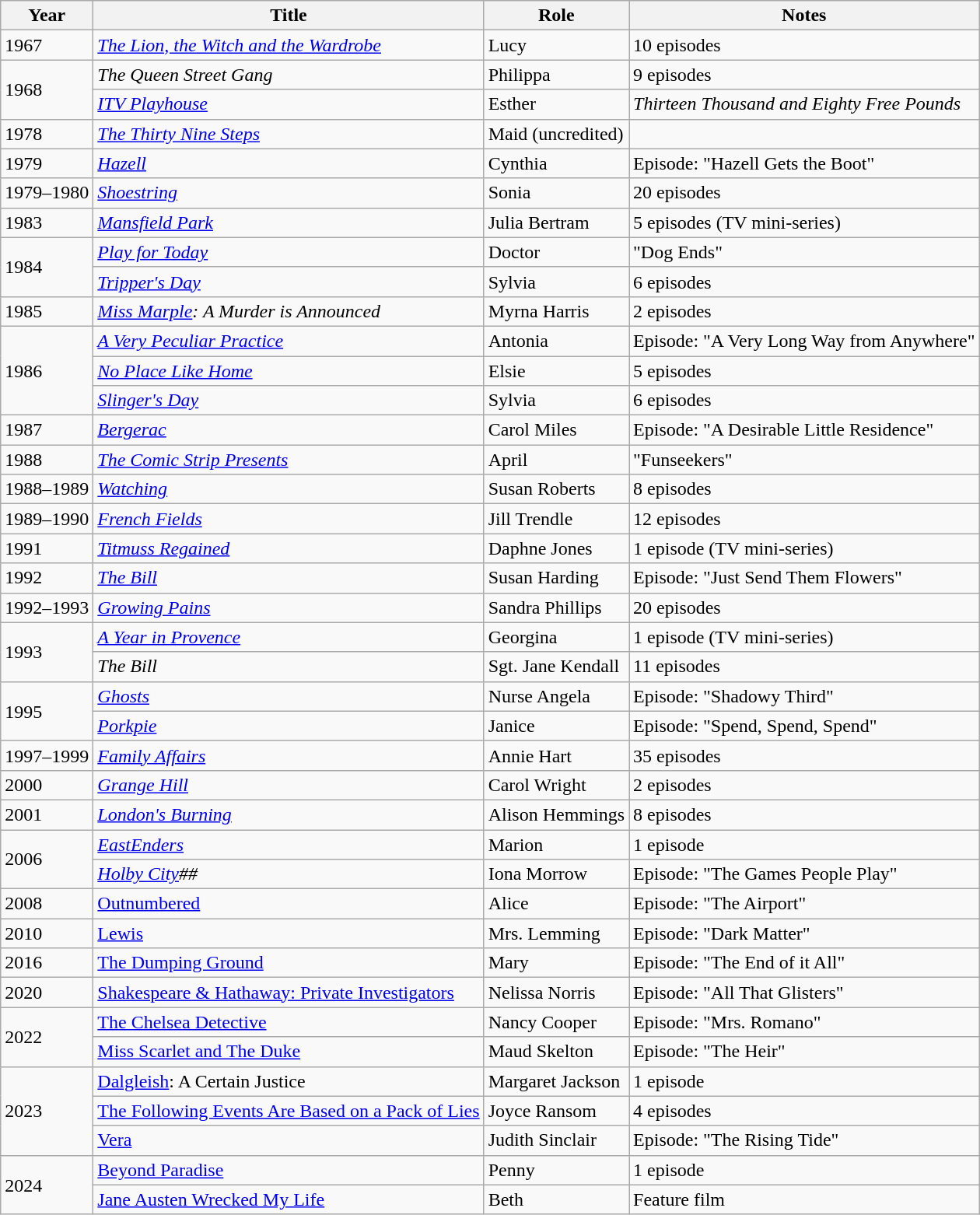<table class="wikitable">
<tr>
<th>Year</th>
<th>Title</th>
<th>Role</th>
<th>Notes</th>
</tr>
<tr>
<td>1967</td>
<td><em><a href='#'>The Lion, the Witch and the Wardrobe</a></em></td>
<td>Lucy</td>
<td>10 episodes</td>
</tr>
<tr>
<td rowspan="2">1968</td>
<td><em>The Queen Street Gang</em></td>
<td>Philippa</td>
<td>9 episodes</td>
</tr>
<tr>
<td><em><a href='#'>ITV Playhouse</a></em></td>
<td>Esther</td>
<td><em>Thirteen Thousand and Eighty Free Pounds</em></td>
</tr>
<tr>
<td>1978</td>
<td><em><a href='#'>The Thirty Nine Steps</a></em></td>
<td>Maid (uncredited)</td>
<td></td>
</tr>
<tr>
<td>1979</td>
<td><em><a href='#'>Hazell</a></em></td>
<td>Cynthia</td>
<td>Episode: "Hazell Gets the Boot"</td>
</tr>
<tr>
<td>1979–1980</td>
<td><em><a href='#'>Shoestring</a></em></td>
<td>Sonia</td>
<td>20 episodes</td>
</tr>
<tr>
<td>1983</td>
<td><em><a href='#'>Mansfield Park</a></em></td>
<td>Julia Bertram</td>
<td>5 episodes (TV mini-series)</td>
</tr>
<tr>
<td rowspan="2">1984</td>
<td><em><a href='#'>Play for Today</a></em></td>
<td>Doctor</td>
<td>"Dog Ends"</td>
</tr>
<tr>
<td><em><a href='#'>Tripper's Day</a></em></td>
<td>Sylvia</td>
<td>6 episodes</td>
</tr>
<tr>
<td>1985</td>
<td><em><a href='#'>Miss Marple</a>: A Murder is Announced</em></td>
<td>Myrna Harris</td>
<td>2 episodes</td>
</tr>
<tr>
<td rowspan="3">1986</td>
<td><em><a href='#'>A Very Peculiar Practice</a></em></td>
<td>Antonia</td>
<td>Episode: "A Very Long Way from Anywhere"</td>
</tr>
<tr>
<td><em><a href='#'>No Place Like Home</a></em></td>
<td>Elsie</td>
<td>5 episodes</td>
</tr>
<tr>
<td><em><a href='#'>Slinger's Day</a></em></td>
<td>Sylvia</td>
<td>6 episodes</td>
</tr>
<tr>
<td>1987</td>
<td><em><a href='#'>Bergerac</a></em></td>
<td>Carol Miles</td>
<td>Episode: "A Desirable Little Residence"</td>
</tr>
<tr>
<td>1988</td>
<td><em><a href='#'>The Comic Strip Presents</a></em></td>
<td>April</td>
<td>"Funseekers"</td>
</tr>
<tr>
<td>1988–1989</td>
<td><em><a href='#'>Watching</a></em></td>
<td>Susan Roberts</td>
<td>8 episodes</td>
</tr>
<tr>
<td>1989–1990</td>
<td><em><a href='#'>French Fields</a></em></td>
<td>Jill Trendle</td>
<td>12 episodes</td>
</tr>
<tr>
<td>1991</td>
<td><em><a href='#'>Titmuss Regained</a></em></td>
<td>Daphne Jones</td>
<td>1 episode (TV mini-series)</td>
</tr>
<tr>
<td>1992</td>
<td><em><a href='#'>The Bill</a></em></td>
<td>Susan Harding</td>
<td>Episode: "Just Send Them Flowers"</td>
</tr>
<tr>
<td>1992–1993</td>
<td><em><a href='#'>Growing Pains</a></em></td>
<td>Sandra Phillips</td>
<td>20 episodes</td>
</tr>
<tr>
<td rowspan="2">1993</td>
<td><em><a href='#'>A Year in Provence</a></em></td>
<td>Georgina</td>
<td>1 episode (TV mini-series)</td>
</tr>
<tr>
<td><em>The Bill</em></td>
<td>Sgt. Jane Kendall</td>
<td>11 episodes</td>
</tr>
<tr>
<td rowspan="2">1995</td>
<td><a href='#'><em>Ghosts</em></a></td>
<td>Nurse Angela</td>
<td>Episode: "Shadowy Third"</td>
</tr>
<tr>
<td><em><a href='#'>Porkpie</a></em></td>
<td>Janice</td>
<td>Episode: "Spend, Spend, Spend"</td>
</tr>
<tr>
<td>1997–1999</td>
<td><em><a href='#'>Family Affairs</a></em></td>
<td>Annie Hart</td>
<td>35 episodes</td>
</tr>
<tr>
<td>2000</td>
<td><em><a href='#'>Grange Hill</a></em></td>
<td>Carol Wright</td>
<td>2 episodes</td>
</tr>
<tr>
<td>2001</td>
<td><em><a href='#'>London's Burning</a></em></td>
<td>Alison Hemmings</td>
<td>8 episodes</td>
</tr>
<tr>
<td rowspan="2">2006</td>
<td><em><a href='#'>EastEnders</a></em></td>
<td>Marion</td>
<td>1 episode</td>
</tr>
<tr>
<td><em><a href='#'>Holby City</a>##</td>
<td>Iona Morrow</td>
<td>Episode: "The Games People Play"</td>
</tr>
<tr>
<td>2008</td>
<td></em><a href='#'>Outnumbered</a><em></td>
<td>Alice</td>
<td>Episode: "The Airport"</td>
</tr>
<tr>
<td>2010</td>
<td></em><a href='#'>Lewis</a><em></td>
<td>Mrs. Lemming</td>
<td>Episode: "Dark Matter"</td>
</tr>
<tr>
<td>2016</td>
<td></em><a href='#'>The Dumping Ground</a><em></td>
<td>Mary</td>
<td>Episode: "The End of it All"</td>
</tr>
<tr>
<td>2020</td>
<td></em><a href='#'>Shakespeare & Hathaway: Private Investigators</a><em></td>
<td>Nelissa Norris</td>
<td>Episode: "All That Glisters"</td>
</tr>
<tr>
<td rowspan="2">2022</td>
<td></em><a href='#'>The Chelsea Detective</a><em></td>
<td>Nancy Cooper</td>
<td>Episode: "Mrs. Romano"</td>
</tr>
<tr>
<td></em><a href='#'>Miss Scarlet and The Duke</a><em></td>
<td>Maud Skelton</td>
<td>Episode: "The Heir"</td>
</tr>
<tr>
<td rowspan="3">2023</td>
<td></em><a href='#'>Dalgleish</a>: A Certain Justice<em></td>
<td>Margaret Jackson</td>
<td>1 episode</td>
</tr>
<tr>
<td></em><a href='#'>The Following Events Are Based on a Pack of Lies</a><em></td>
<td>Joyce Ransom</td>
<td>4 episodes</td>
</tr>
<tr>
<td></em><a href='#'>Vera</a><em></td>
<td>Judith Sinclair</td>
<td>Episode: "The Rising Tide"</td>
</tr>
<tr>
<td rowspan="2">2024</td>
<td></em><a href='#'>Beyond Paradise</a><em></td>
<td>Penny</td>
<td>1 episode</td>
</tr>
<tr>
<td></em><a href='#'>Jane Austen Wrecked My Life</a><em></td>
<td>Beth</td>
<td>Feature film</td>
</tr>
</table>
